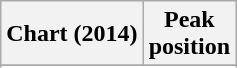<table class="wikitable">
<tr>
<th>Chart (2014)</th>
<th>Peak <br> position</th>
</tr>
<tr>
</tr>
<tr>
</tr>
</table>
